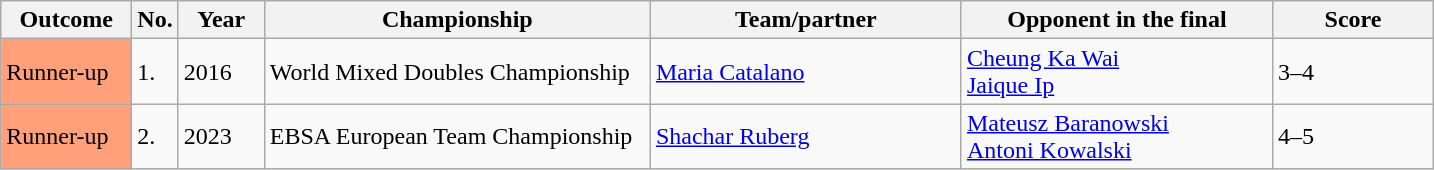<table class="wikitable sortable">
<tr>
<th width="80">Outcome</th>
<th width="20">No.</th>
<th width="50">Year</th>
<th width="250">Championship</th>
<th width="200">Team/partner</th>
<th width="200">Opponent in the final</th>
<th width="100">Score</th>
</tr>
<tr>
<td style="background:#ffa07a;">Runner-up</td>
<td>1.</td>
<td>2016</td>
<td>World Mixed Doubles Championship</td>
<td> <a href='#'>Maria Catalano</a></td>
<td> <a href='#'>Cheung Ka Wai</a><br> <a href='#'>Jaique Ip</a></td>
<td>3–4</td>
</tr>
<tr>
<td style="background:#ffa07a;">Runner-up</td>
<td>2.</td>
<td>2023</td>
<td>EBSA European Team Championship</td>
<td> <a href='#'>Shachar Ruberg</a></td>
<td> <a href='#'>Mateusz Baranowski</a><br> <a href='#'>Antoni Kowalski</a></td>
<td>4–5</td>
</tr>
</table>
